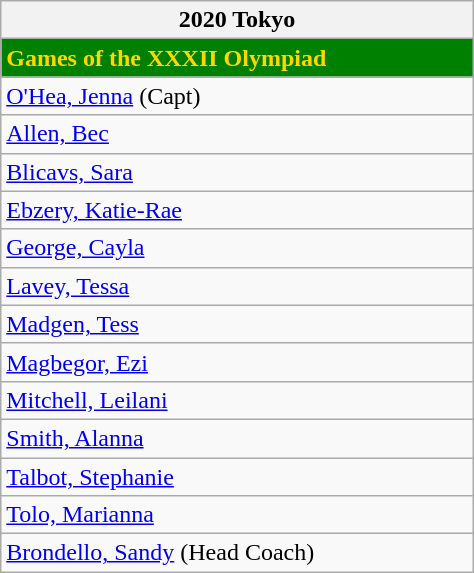<table class="wikitable collapsible autocollapse" width=25%>
<tr>
<th>2020 Tokyo</th>
</tr>
<tr>
<td bgcolor=green style="color:gold; width:200px"><strong>Games of the XXXII Olympiad</strong></td>
</tr>
<tr>
<td><a href='#'>O'Hea, Jenna</a> (Capt)</td>
</tr>
<tr>
<td><a href='#'>Allen, Bec</a></td>
</tr>
<tr>
<td><a href='#'>Blicavs, Sara</a></td>
</tr>
<tr>
<td><a href='#'>Ebzery, Katie-Rae</a></td>
</tr>
<tr>
<td><a href='#'>George, Cayla</a></td>
</tr>
<tr>
<td><a href='#'>Lavey, Tessa</a></td>
</tr>
<tr>
<td><a href='#'>Madgen, Tess</a></td>
</tr>
<tr>
<td><a href='#'>Magbegor, Ezi</a></td>
</tr>
<tr>
<td><a href='#'>Mitchell, Leilani</a></td>
</tr>
<tr>
<td><a href='#'>Smith, Alanna</a></td>
</tr>
<tr>
<td><a href='#'>Talbot, Stephanie</a></td>
</tr>
<tr>
<td><a href='#'>Tolo, Marianna</a></td>
</tr>
<tr>
<td><a href='#'>Brondello, Sandy</a> (Head Coach)</td>
</tr>
</table>
